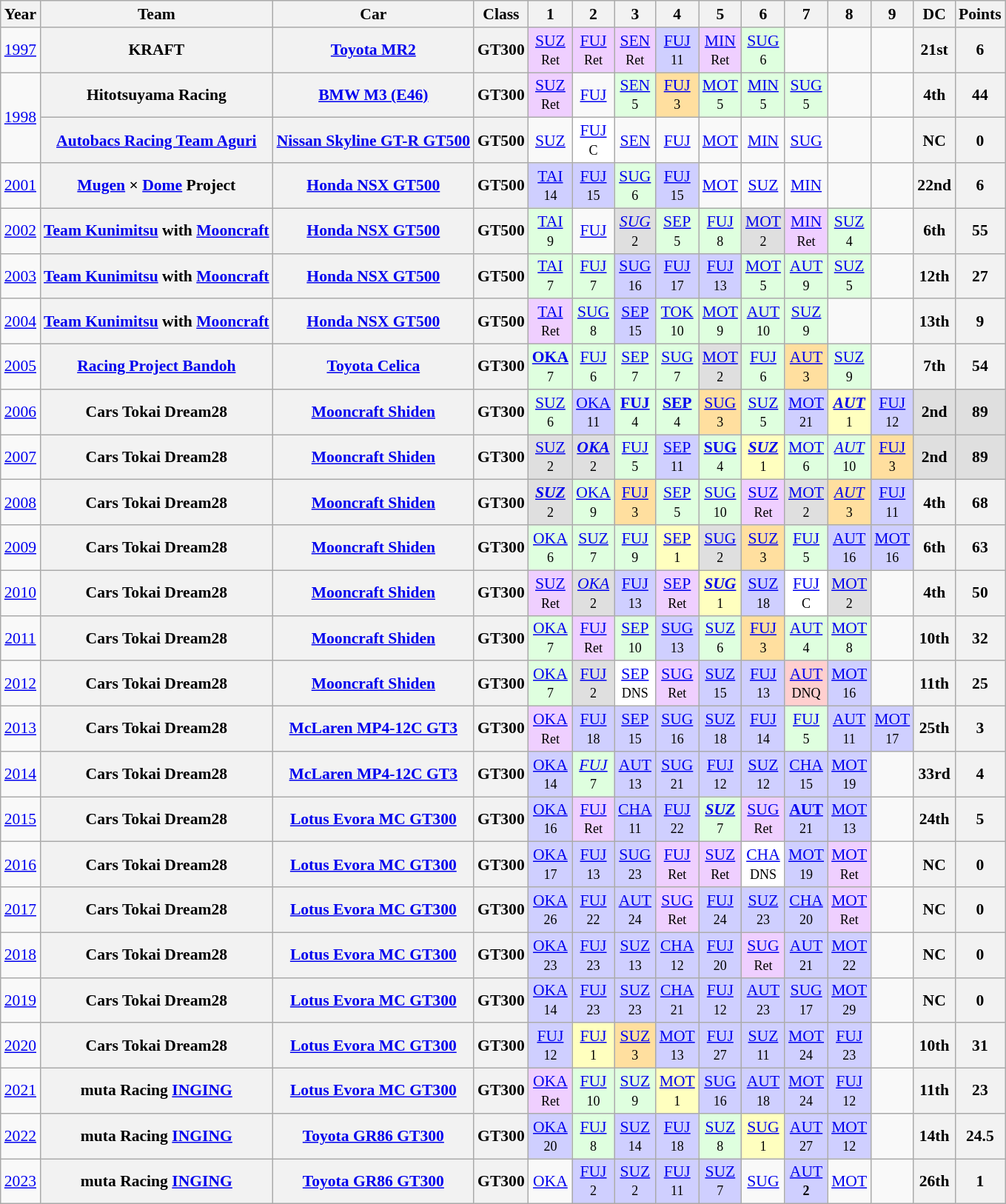<table class="wikitable" style="text-align:center; font-size:90%">
<tr>
<th>Year</th>
<th>Team</th>
<th>Car</th>
<th>Class</th>
<th>1</th>
<th>2</th>
<th>3</th>
<th>4</th>
<th>5</th>
<th>6</th>
<th>7</th>
<th>8</th>
<th>9</th>
<th>DC</th>
<th>Points</th>
</tr>
<tr>
<td><a href='#'>1997</a></td>
<th>KRAFT</th>
<th><a href='#'>Toyota MR2</a></th>
<th>GT300</th>
<td style="background:#EFCFFF;"><a href='#'>SUZ</a><br><small>Ret</small></td>
<td style="background:#EFCFFF;"><a href='#'>FUJ</a><br><small>Ret</small></td>
<td style="background:#EFCFFF;"><a href='#'>SEN</a><br><small>Ret</small></td>
<td style="background:#CFCFFF;"><a href='#'>FUJ</a><br><small>11</small></td>
<td style="background:#EFCFFF;"><a href='#'>MIN</a><br><small>Ret</small></td>
<td style="background:#DFFFDF;"><a href='#'>SUG</a><br><small>6</small></td>
<td></td>
<td></td>
<td></td>
<th>21st</th>
<th>6</th>
</tr>
<tr>
<td rowspan="2"><a href='#'>1998</a></td>
<th>Hitotsuyama Racing</th>
<th><a href='#'>BMW M3 (E46)</a></th>
<th>GT300</th>
<td style="background:#EFCFFF;"><a href='#'>SUZ</a><br><small>Ret</small></td>
<td><a href='#'>FUJ</a></td>
<td style="background:#DFFFDF;"><a href='#'>SEN</a><br><small>5</small></td>
<td style="background:#FFDF9F;"><a href='#'>FUJ</a><br><small>3</small></td>
<td style="background:#DFFFDF;"><a href='#'>MOT</a><br><small>5</small></td>
<td style="background:#DFFFDF;"><a href='#'>MIN</a><br><small>5</small></td>
<td style="background:#DFFFDF;"><a href='#'>SUG</a><br><small>5</small></td>
<td></td>
<td></td>
<th>4th</th>
<th>44</th>
</tr>
<tr>
<th><a href='#'>Autobacs Racing Team Aguri</a></th>
<th><a href='#'>Nissan Skyline GT-R GT500</a></th>
<th>GT500</th>
<td><a href='#'>SUZ</a></td>
<td style="background:#FFFFFF;"><a href='#'>FUJ</a><br><small>C</small></td>
<td><a href='#'>SEN</a></td>
<td><a href='#'>FUJ</a></td>
<td><a href='#'>MOT</a></td>
<td><a href='#'>MIN</a></td>
<td><a href='#'>SUG</a></td>
<td></td>
<td></td>
<th>NC</th>
<th>0</th>
</tr>
<tr>
<td><a href='#'>2001</a></td>
<th><a href='#'>Mugen</a> × <a href='#'>Dome</a> Project</th>
<th><a href='#'>Honda NSX GT500</a></th>
<th>GT500</th>
<td style="background:#CFCFFF;"><a href='#'>TAI</a><br><small>14</small></td>
<td style="background:#CFCFFF;"><a href='#'>FUJ</a><br><small>15</small></td>
<td style="background:#DFFFDF;"><a href='#'>SUG</a><br><small>6</small></td>
<td style="background:#CFCFFF;"><a href='#'>FUJ</a><br><small>15</small></td>
<td><a href='#'>MOT</a></td>
<td><a href='#'>SUZ</a></td>
<td><a href='#'>MIN</a></td>
<td></td>
<td></td>
<th>22nd</th>
<th>6</th>
</tr>
<tr>
<td><a href='#'>2002</a></td>
<th><a href='#'>Team Kunimitsu</a> with <a href='#'>Mooncraft</a></th>
<th><a href='#'>Honda NSX GT500</a></th>
<th>GT500</th>
<td style="background:#DFFFDF;"><a href='#'>TAI</a><br><small>9</small></td>
<td><a href='#'>FUJ</a></td>
<td style="background:#DFDFDF;"><em><a href='#'>SUG</a></em><br><small>2</small></td>
<td style="background:#DFFFDF;"><a href='#'>SEP</a><br><small>5</small></td>
<td style="background:#DFFFDF;"><a href='#'>FUJ</a><br><small>8</small></td>
<td style="background:#DFDFDF;"><a href='#'>MOT</a><br><small>2</small></td>
<td style="background:#EFCFFF;"><a href='#'>MIN</a><br><small>Ret</small></td>
<td style="background:#DFFFDF;"><a href='#'>SUZ</a><br><small>4</small></td>
<td></td>
<th>6th</th>
<th>55</th>
</tr>
<tr>
<td><a href='#'>2003</a></td>
<th><a href='#'>Team Kunimitsu</a> with <a href='#'>Mooncraft</a></th>
<th><a href='#'>Honda NSX GT500</a></th>
<th>GT500</th>
<td style="background:#DFFFDF;"><a href='#'>TAI</a><br><small>7</small></td>
<td style="background:#DFFFDF;"><a href='#'>FUJ</a><br><small>7</small></td>
<td style="background:#CFCFFF;"><a href='#'>SUG</a><br><small>16</small></td>
<td style="background:#CFCFFF;"><a href='#'>FUJ</a><br><small>17</small></td>
<td style="background:#CFCFFF;"><a href='#'>FUJ</a><br><small>13</small></td>
<td style="background:#DFFFDF;"><a href='#'>MOT</a><br><small>5</small></td>
<td style="background:#DFFFDF;"><a href='#'>AUT</a><br><small>9</small></td>
<td style="background:#DFFFDF;"><a href='#'>SUZ</a><br><small>5</small></td>
<td></td>
<th>12th</th>
<th>27</th>
</tr>
<tr>
<td><a href='#'>2004</a></td>
<th><a href='#'>Team Kunimitsu</a> with <a href='#'>Mooncraft</a></th>
<th><a href='#'>Honda NSX GT500</a></th>
<th>GT500</th>
<td style="background:#EFCFFF;"><a href='#'>TAI</a><br><small>Ret</small></td>
<td style="background:#DFFFDF;"><a href='#'>SUG</a><br><small>8</small></td>
<td style="background:#CFCFFF;"><a href='#'>SEP</a><br><small>15</small></td>
<td style="background:#DFFFDF;"><a href='#'>TOK</a><br><small>10</small></td>
<td style="background:#DFFFDF;"><a href='#'>MOT</a><br><small>9</small></td>
<td style="background:#DFFFDF;"><a href='#'>AUT</a><br><small>10</small></td>
<td style="background:#DFFFDF;"><a href='#'>SUZ</a><br><small>9</small></td>
<td></td>
<td></td>
<th>13th</th>
<th>9</th>
</tr>
<tr>
<td><a href='#'>2005</a></td>
<th><a href='#'>Racing Project Bandoh</a></th>
<th><a href='#'>Toyota Celica</a></th>
<th>GT300</th>
<td style="background:#DFFFDF;"><strong><a href='#'>OKA</a></strong><br><small>7</small></td>
<td style="background:#DFFFDF;"><a href='#'>FUJ</a><br><small>6</small></td>
<td style="background:#DFFFDF;"><a href='#'>SEP</a><br><small>7</small></td>
<td style="background:#DFFFDF;"><a href='#'>SUG</a><br><small>7</small></td>
<td style="background:#DFDFDF;"><a href='#'>MOT</a><br><small>2</small></td>
<td style="background:#DFFFDF;"><a href='#'>FUJ</a><br><small>6</small></td>
<td style="background:#FFDF9F;"><a href='#'>AUT</a><br><small>3</small></td>
<td style="background:#DFFFDF;"><a href='#'>SUZ</a><br><small>9</small></td>
<td></td>
<th>7th</th>
<th>54</th>
</tr>
<tr>
<td><a href='#'>2006</a></td>
<th>Cars Tokai Dream28</th>
<th><a href='#'>Mooncraft Shiden</a></th>
<th>GT300</th>
<td style="background:#DFFFDF;"><a href='#'>SUZ</a><br><small>6</small></td>
<td style="background:#CFCFFF;"><a href='#'>OKA</a><br><small>11</small></td>
<td style="background:#DFFFDF;"><strong><a href='#'>FUJ</a></strong><br><small>4</small></td>
<td style="background:#DFFFDF;"><strong><a href='#'>SEP</a></strong><br><small>4</small></td>
<td style="background:#FFDF9F;"><a href='#'>SUG</a><br><small>3</small></td>
<td style="background:#DFFFDF;"><a href='#'>SUZ</a><br><small>5</small></td>
<td style="background:#CFCFFF;"><a href='#'>MOT</a><br><small>21</small></td>
<td style="background:#FFFFBF;"><strong><em><a href='#'>AUT</a></em></strong><br><small>1</small></td>
<td style="background:#CFCFFF;"><a href='#'>FUJ</a><br><small>12</small></td>
<th style="background:#DFDFDF;">2nd</th>
<th style="background:#DFDFDF;">89</th>
</tr>
<tr>
<td><a href='#'>2007</a></td>
<th>Cars Tokai Dream28</th>
<th><a href='#'>Mooncraft Shiden</a></th>
<th>GT300</th>
<td style="background:#DFDFDF;"><a href='#'>SUZ</a><br><small>2</small></td>
<td style="background:#DFDFDF;"><strong><em><a href='#'>OKA</a></em></strong><br><small>2</small></td>
<td style="background:#DFFFDF;"><a href='#'>FUJ</a><br><small>5</small></td>
<td style="background:#CFCFFF;"><a href='#'>SEP</a><br><small>11</small></td>
<td style="background:#DFFFDF;"><strong><a href='#'>SUG</a></strong><br><small>4</small></td>
<td style="background:#FFFFBF;"><strong><em><a href='#'>SUZ</a></em></strong><br><small>1</small></td>
<td style="background:#DFFFDF;"><a href='#'>MOT</a><br><small>6</small></td>
<td style="background:#DFFFDF;"><em><a href='#'>AUT</a></em><br><small>10</small></td>
<td style="background:#FFDF9F;"><a href='#'>FUJ</a><br><small>3</small></td>
<th style="background:#DFDFDF;">2nd</th>
<th style="background:#DFDFDF;">89</th>
</tr>
<tr>
<td><a href='#'>2008</a></td>
<th>Cars Tokai Dream28</th>
<th><a href='#'>Mooncraft Shiden</a></th>
<th>GT300</th>
<td style="background:#DFDFDF;"><strong><em><a href='#'>SUZ</a></em></strong><br><small>2</small></td>
<td style="background:#DFFFDF;"><a href='#'>OKA</a><br><small>9</small></td>
<td style="background:#FFDF9F;"><a href='#'>FUJ</a><br><small>3</small></td>
<td style="background:#DFFFDF;"><a href='#'>SEP</a><br><small>5</small></td>
<td style="background:#DFFFDF;"><a href='#'>SUG</a><br><small>10</small></td>
<td style="background:#EFCFFF;"><a href='#'>SUZ</a><br><small>Ret</small></td>
<td style="background:#DFDFDF;"><a href='#'>MOT</a><br><small>2</small></td>
<td style="background:#FFDF9F;"><em><a href='#'>AUT</a></em><br><small>3</small></td>
<td style="background:#CFCFFF;"><a href='#'>FUJ</a><br><small>11</small></td>
<th>4th</th>
<th>68</th>
</tr>
<tr>
<td><a href='#'>2009</a></td>
<th>Cars Tokai Dream28</th>
<th><a href='#'>Mooncraft Shiden</a></th>
<th>GT300</th>
<td style="background:#DFFFDF;"><a href='#'>OKA</a><br><small>6</small></td>
<td style="background:#DFFFDF;"><a href='#'>SUZ</a><br><small>7</small></td>
<td style="background:#DFFFDF;"><a href='#'>FUJ</a><br><small>9</small></td>
<td style="background:#FFFFBF;"><a href='#'>SEP</a><br><small>1</small></td>
<td style="background:#DFDFDF;"><a href='#'>SUG</a><br><small>2</small></td>
<td style="background:#FFDF9F;"><a href='#'>SUZ</a><br><small>3</small></td>
<td style="background:#DFFFDF;"><a href='#'>FUJ</a><br><small>5</small></td>
<td style="background:#CFCFFF;"><a href='#'>AUT</a><br><small>16</small></td>
<td style="background:#CFCFFF;"><a href='#'>MOT</a><br><small>16</small></td>
<th>6th</th>
<th>63</th>
</tr>
<tr>
<td><a href='#'>2010</a></td>
<th>Cars Tokai Dream28</th>
<th><a href='#'>Mooncraft Shiden</a></th>
<th>GT300</th>
<td style="background:#EFCFFF;"><a href='#'>SUZ</a><br><small>Ret</small></td>
<td style="background:#DFDFDF;"><em><a href='#'>OKA</a></em><br><small>2</small></td>
<td style="background:#CFCFFF;"><a href='#'>FUJ</a><br><small>13</small></td>
<td style="background:#EFCFFF;"><a href='#'>SEP</a><br><small>Ret</small></td>
<td style="background:#FFFFBF;"><strong><em><a href='#'>SUG</a></em></strong><br><small>1</small></td>
<td style="background:#CFCFFF;"><a href='#'>SUZ</a><br><small>18</small></td>
<td style="background:#FFFFFF;"><a href='#'>FUJ</a><br><small>C</small></td>
<td style="background:#DFDFDF;"><a href='#'>MOT</a><br><small>2</small></td>
<td></td>
<th>4th</th>
<th>50</th>
</tr>
<tr>
<td><a href='#'>2011</a></td>
<th>Cars Tokai Dream28</th>
<th><a href='#'>Mooncraft Shiden</a></th>
<th>GT300</th>
<td style="background:#DFFFDF;"><a href='#'>OKA</a><br><small>7</small></td>
<td style="background:#EFCFFF;"><a href='#'>FUJ</a><br><small>Ret</small></td>
<td style="background:#DFFFDF;"><a href='#'>SEP</a><br><small>10</small></td>
<td style="background:#CFCFFF;"><a href='#'>SUG</a><br><small>13</small></td>
<td style="background:#DFFFDF;"><a href='#'>SUZ</a><br><small>6</small></td>
<td style="background:#FFDF9F;"><a href='#'>FUJ</a><br><small>3</small></td>
<td style="background:#DFFFDF;"><a href='#'>AUT</a><br><small>4</small></td>
<td style="background:#DFFFDF;"><a href='#'>MOT</a><br><small>8</small></td>
<td></td>
<th>10th</th>
<th>32</th>
</tr>
<tr>
<td><a href='#'>2012</a></td>
<th>Cars Tokai Dream28</th>
<th><a href='#'>Mooncraft Shiden</a></th>
<th>GT300</th>
<td style="background:#DFFFDF;"><a href='#'>OKA</a><br><small>7</small></td>
<td style="background:#DFDFDF;"><a href='#'>FUJ</a><br><small>2</small></td>
<td style="background:#FFFFFF;"><a href='#'>SEP</a><br><small>DNS</small></td>
<td style="background:#EFCFFF;"><a href='#'>SUG</a><br><small>Ret</small></td>
<td style="background:#CFCFFF;"><a href='#'>SUZ</a><br><small>15</small></td>
<td style="background:#CFCFFF;"><a href='#'>FUJ</a><br><small>13</small></td>
<td style="background:#FFCFCF;"><a href='#'>AUT</a><br><small>DNQ</small></td>
<td style="background:#CFCFFF;"><a href='#'>MOT</a><br><small>16</small></td>
<td></td>
<th>11th</th>
<th>25</th>
</tr>
<tr>
<td><a href='#'>2013</a></td>
<th>Cars Tokai Dream28</th>
<th><a href='#'>McLaren MP4-12C GT3</a></th>
<th>GT300</th>
<td style="background:#EFCFFF;"><a href='#'>OKA</a><br><small>Ret</small></td>
<td style="background:#CFCFFF;"><a href='#'>FUJ</a><br><small>18</small></td>
<td style="background:#CFCFFF;"><a href='#'>SEP</a><br><small>15</small></td>
<td style="background:#CFCFFF;"><a href='#'>SUG</a><br><small>16</small></td>
<td style="background:#CFCFFF;"><a href='#'>SUZ</a><br><small>18</small></td>
<td style="background:#CFCFFF;"><a href='#'>FUJ</a><br><small>14</small></td>
<td style="background:#DFFFDF;"><a href='#'>FUJ</a><br><small>5</small></td>
<td style="background:#CFCFFF;"><a href='#'>AUT</a><br><small>11</small></td>
<td style="background:#CFCFFF;"><a href='#'>MOT</a><br><small>17</small></td>
<th>25th</th>
<th>3</th>
</tr>
<tr>
<td><a href='#'>2014</a></td>
<th>Cars Tokai Dream28</th>
<th><a href='#'>McLaren MP4-12C GT3</a></th>
<th>GT300</th>
<td style="background:#CFCFFF;"><a href='#'>OKA</a><br><small>14</small></td>
<td style="background:#DFFFDF;"><em><a href='#'>FUJ</a></em><br><small>7</small></td>
<td style="background:#CFCFFF;"><a href='#'>AUT</a><br><small>13</small></td>
<td style="background:#CFCFFF;"><a href='#'>SUG</a><br><small>21</small></td>
<td style="background:#CFCFFF;"><a href='#'>FUJ</a><br><small>12</small></td>
<td style="background:#CFCFFF;"><a href='#'>SUZ</a><br><small>12</small></td>
<td style="background:#CFCFFF;"><a href='#'>CHA</a><br><small>15</small></td>
<td style="background:#CFCFFF;"><a href='#'>MOT</a><br><small>19</small></td>
<td></td>
<th>33rd</th>
<th>4</th>
</tr>
<tr>
<td><a href='#'>2015</a></td>
<th>Cars Tokai Dream28</th>
<th><a href='#'>Lotus Evora MC GT300</a></th>
<th>GT300</th>
<td style="background:#CFCFFF;"><a href='#'>OKA</a><br><small>16</small></td>
<td style="background:#EFCFFF;"><a href='#'>FUJ</a><br><small>Ret</small></td>
<td style="background:#CFCFFF;"><a href='#'>CHA</a><br><small>11</small></td>
<td style="background:#CFCFFF;"><a href='#'>FUJ</a><br><small>22</small></td>
<td style="background:#DFFFDF;"><strong><em><a href='#'>SUZ</a></em></strong><br><small>7</small></td>
<td style="background:#EFCFFF;"><a href='#'>SUG</a><br><small>Ret</small></td>
<td style="background:#CFCFFF;"><strong><a href='#'>AUT</a></strong><br><small>21</small></td>
<td style="background:#CFCFFF;"><a href='#'>MOT</a><br><small>13</small></td>
<td></td>
<th>24th</th>
<th>5</th>
</tr>
<tr>
<td><a href='#'>2016</a></td>
<th>Cars Tokai Dream28</th>
<th><a href='#'>Lotus Evora MC GT300</a></th>
<th>GT300</th>
<td style="background:#CFCFFF;"><a href='#'>OKA</a><br><small>17</small></td>
<td style="background:#CFCFFF;"><a href='#'>FUJ</a><br><small>13</small></td>
<td style="background:#CFCFFF;"><a href='#'>SUG</a><br><small>23</small></td>
<td style="background:#EFCFFF;"><a href='#'>FUJ</a><br><small>Ret</small></td>
<td style="background:#EFCFFF;"><a href='#'>SUZ</a><br><small>Ret</small></td>
<td style="background:#FFFFFF;"><a href='#'>CHA</a><br><small>DNS</small></td>
<td style="background:#CFCFFF;"><a href='#'>MOT</a><br><small>19</small></td>
<td style="background:#EFCFFF;"><a href='#'>MOT</a><br><small>Ret</small></td>
<td></td>
<th>NC</th>
<th>0</th>
</tr>
<tr>
<td><a href='#'>2017</a></td>
<th>Cars Tokai Dream28</th>
<th><a href='#'>Lotus Evora MC GT300</a></th>
<th>GT300</th>
<td style="background:#CFCFFF;"><a href='#'>OKA</a><br><small>26</small></td>
<td style="background:#CFCFFF;"><a href='#'>FUJ</a><br><small>22</small></td>
<td style="background:#CFCFFF;"><a href='#'>AUT</a><br><small>24</small></td>
<td style="background:#EFCFFF;"><a href='#'>SUG</a><br><small>Ret</small></td>
<td style="background:#CFCFFF;"><a href='#'>FUJ</a><br><small>24</small></td>
<td style="background:#CFCFFF;"><a href='#'>SUZ</a><br><small>23</small></td>
<td style="background:#CFCFFF;"><a href='#'>CHA</a><br><small>20</small></td>
<td style="background:#EFCFFF;"><a href='#'>MOT</a><br><small>Ret</small></td>
<td></td>
<th>NC</th>
<th>0</th>
</tr>
<tr>
<td><a href='#'>2018</a></td>
<th>Cars Tokai Dream28</th>
<th><a href='#'>Lotus Evora MC GT300</a></th>
<th>GT300</th>
<td style="background:#CFCFFF;"><a href='#'>OKA</a><br><small>23</small></td>
<td style="background:#CFCFFF;"><a href='#'>FUJ</a><br><small>23</small></td>
<td style="background:#CFCFFF;"><a href='#'>SUZ</a><br><small>13</small></td>
<td style="background:#CFCFFF;"><a href='#'>CHA</a><br><small>12</small></td>
<td style="background:#CFCFFF;"><a href='#'>FUJ</a><br><small>20</small></td>
<td style="background:#EFCFFF;"><a href='#'>SUG</a><br><small>Ret</small></td>
<td style="background:#CFCFFF;"><a href='#'>AUT</a><br><small>21</small></td>
<td style="background:#CFCFFF;"><a href='#'>MOT</a><br><small>22</small></td>
<td></td>
<th>NC</th>
<th>0</th>
</tr>
<tr>
<td><a href='#'>2019</a></td>
<th>Cars Tokai Dream28</th>
<th><a href='#'>Lotus Evora MC GT300</a></th>
<th>GT300</th>
<td style="background:#CFCFFF;"><a href='#'>OKA</a><br><small>14</small></td>
<td style="background:#CFCFFF;"><a href='#'>FUJ</a><br><small>23</small></td>
<td style="background:#CFCFFF;"><a href='#'>SUZ</a><br><small>23</small></td>
<td style="background:#CFCFFF;"><a href='#'>CHA</a><br><small>21</small></td>
<td style="background:#CFCFFF;"><a href='#'>FUJ</a><br><small>12</small></td>
<td style="background:#CFCFFF;"><a href='#'>AUT</a><br><small>23</small></td>
<td style="background:#CFCFFF;"><a href='#'>SUG</a><br><small>17</small></td>
<td style="background:#CFCFFF;"><a href='#'>MOT</a><br><small>29</small></td>
<td></td>
<th>NC</th>
<th>0</th>
</tr>
<tr>
<td><a href='#'>2020</a></td>
<th>Cars Tokai Dream28</th>
<th><a href='#'>Lotus Evora MC GT300</a></th>
<th>GT300</th>
<td style="background:#CFCFFF;"><a href='#'>FUJ</a><br><small>12</small></td>
<td style="background:#FFFFBF;"><a href='#'>FUJ</a><br><small>1</small></td>
<td style="background:#FFDF9F;"><a href='#'>SUZ</a><br><small>3</small></td>
<td style="background:#CFCFFF;"><a href='#'>MOT</a><br><small>13</small></td>
<td style="background:#CFCFFF;"><a href='#'>FUJ</a><br><small>27</small></td>
<td style="background:#CFCFFF;"><a href='#'>SUZ</a><br><small>11</small></td>
<td style="background:#CFCFFF;"><a href='#'>MOT</a><br><small>24</small></td>
<td style="background:#CFCFFF;"><a href='#'>FUJ</a><br><small>23</small></td>
<td></td>
<th>10th</th>
<th>31</th>
</tr>
<tr>
<td><a href='#'>2021</a></td>
<th>muta Racing <a href='#'>INGING</a></th>
<th><a href='#'>Lotus Evora MC GT300</a></th>
<th>GT300</th>
<td style="background:#EFCFFF;"><a href='#'>OKA</a><br><small>Ret</small></td>
<td style="background:#DFFFDF;"><a href='#'>FUJ</a><br><small>10</small></td>
<td style="background:#DFFFDF;"><a href='#'>SUZ</a><br><small>9</small></td>
<td style="background:#FFFFBF;"><a href='#'>MOT</a><br><small>1</small></td>
<td style="background:#CFCFFF;"><a href='#'>SUG</a><br><small>16</small></td>
<td style="background:#CFCFFF;"><a href='#'>AUT</a><br><small>18</small></td>
<td style="background:#CFCFFF;"><a href='#'>MOT</a><br><small>24</small></td>
<td style="background:#CFCFFF;"><a href='#'>FUJ</a><br><small>12</small></td>
<td></td>
<th>11th</th>
<th>23</th>
</tr>
<tr>
<td><a href='#'>2022</a></td>
<th>muta Racing <a href='#'>INGING</a></th>
<th><a href='#'>Toyota GR86 GT300</a></th>
<th>GT300</th>
<td style="background:#CFCFFF;"><a href='#'>OKA</a><br><small>20</small></td>
<td style="background:#DFFFDF;"><a href='#'>FUJ</a><br><small>8</small></td>
<td style="background:#CFCFFF;"><a href='#'>SUZ</a><br><small>14</small></td>
<td style="background:#CFCFFF;"><a href='#'>FUJ</a><br><small>18</small></td>
<td style="background:#DFFFDF;"><a href='#'>SUZ</a><br><small>8</small></td>
<td style="background:#FFFFBF;"><a href='#'>SUG</a><br><small>1</small></td>
<td style="background:#CFCFFF;"><a href='#'>AUT</a><br><small>27</small></td>
<td style="background:#CFCFFF;"><a href='#'>MOT</a><br><small>12</small></td>
<td></td>
<th>14th</th>
<th>24.5</th>
</tr>
<tr>
<td><a href='#'>2023</a></td>
<th>muta Racing <a href='#'>INGING</a></th>
<th><a href='#'>Toyota GR86 GT300</a></th>
<th>GT300</th>
<td><a href='#'>OKA</a></td>
<td style="background:#CFCFFF;"><a href='#'>FUJ</a><br><small>2</small></td>
<td style="background:#CFCFFF;"><a href='#'>SUZ</a><br><small>2</small></td>
<td style="background:#CFCFFF;"><a href='#'>FUJ</a><br><small>11</small></td>
<td style="background:#CFCFFF;"><a href='#'>SUZ</a><br><small>7</small></td>
<td><a href='#'>SUG</a></td>
<td style="background:#CFCFFF;"><a href='#'>AUT</a><br><small><strong>2</strong></small></td>
<td><a href='#'>MOT</a></td>
<td></td>
<th>26th</th>
<th>1</th>
</tr>
</table>
